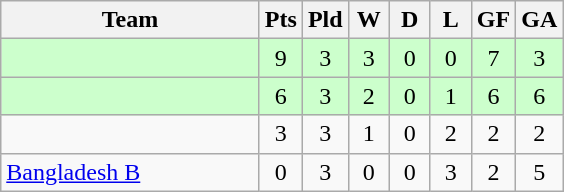<table class="wikitable" style="text-align: center;">
<tr>
<th width="165">Team</th>
<th width="20">Pts</th>
<th width="20">Pld</th>
<th width="20">W</th>
<th width="20">D</th>
<th width="20">L</th>
<th width="20">GF</th>
<th width="20">GA</th>
</tr>
<tr style="background: #ccffcc;">
<td style="text-align:left;"></td>
<td>9</td>
<td>3</td>
<td>3</td>
<td>0</td>
<td>0</td>
<td>7</td>
<td>3</td>
</tr>
<tr style="background: #ccffcc;">
<td style="text-align:left;"></td>
<td>6</td>
<td>3</td>
<td>2</td>
<td>0</td>
<td>1</td>
<td>6</td>
<td>6</td>
</tr>
<tr bgcolor=>
<td style="text-align:left;"></td>
<td>3</td>
<td>3</td>
<td>1</td>
<td>0</td>
<td>2</td>
<td>2</td>
<td>2</td>
</tr>
<tr bgcolor=>
<td style="text-align:left;"> <a href='#'>Bangladesh B</a></td>
<td>0</td>
<td>3</td>
<td>0</td>
<td>0</td>
<td>3</td>
<td>2</td>
<td>5</td>
</tr>
</table>
